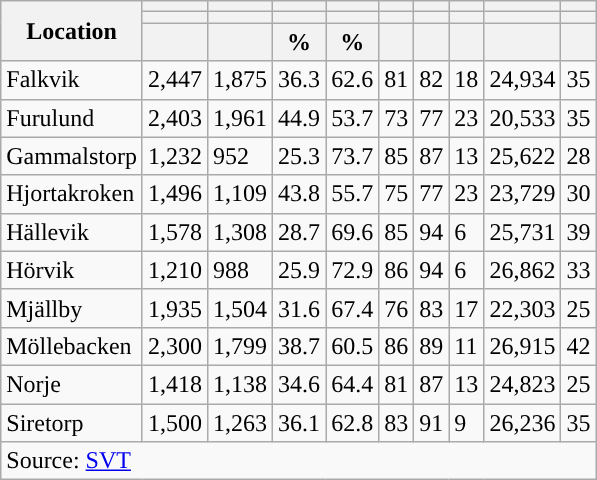<table role="presentation" class="wikitable sortable mw-collapsible">
<tr>
<th rowspan="3">Location</th>
<th></th>
<th></th>
<th></th>
<th></th>
<th></th>
<th></th>
<th></th>
<th></th>
<th></th>
</tr>
<tr>
<th></th>
<th></th>
<th style="background:"></th>
<th style="background:"></th>
<th></th>
<th></th>
<th></th>
<th></th>
<th></th>
</tr>
<tr>
<th data-sort-type="number"></th>
<th data-sort-type="number"></th>
<th data-sort-type="number">%</th>
<th data-sort-type="number">%</th>
<th data-sort-type="number"></th>
<th data-sort-type="number"></th>
<th data-sort-type="number"></th>
<th data-sort-type="number"></th>
<th data-sort-type="number"></th>
</tr>
<tr>
<td align="left">Falkvik</td>
<td>2,447</td>
<td>1,875</td>
<td>36.3</td>
<td>62.6</td>
<td>81</td>
<td>82</td>
<td>18</td>
<td>24,934</td>
<td>35</td>
</tr>
<tr>
<td align="left">Furulund</td>
<td>2,403</td>
<td>1,961</td>
<td>44.9</td>
<td>53.7</td>
<td>73</td>
<td>77</td>
<td>23</td>
<td>20,533</td>
<td>35</td>
</tr>
<tr>
<td align="left">Gammalstorp</td>
<td>1,232</td>
<td>952</td>
<td>25.3</td>
<td>73.7</td>
<td>85</td>
<td>87</td>
<td>13</td>
<td>25,622</td>
<td>28</td>
</tr>
<tr>
<td align="left">Hjortakroken</td>
<td>1,496</td>
<td>1,109</td>
<td>43.8</td>
<td>55.7</td>
<td>75</td>
<td>77</td>
<td>23</td>
<td>23,729</td>
<td>30</td>
</tr>
<tr>
<td align="left">Hällevik</td>
<td>1,578</td>
<td>1,308</td>
<td>28.7</td>
<td>69.6</td>
<td>85</td>
<td>94</td>
<td>6</td>
<td>25,731</td>
<td>39</td>
</tr>
<tr>
<td align="left">Hörvik</td>
<td>1,210</td>
<td>988</td>
<td>25.9</td>
<td>72.9</td>
<td>86</td>
<td>94</td>
<td>6</td>
<td>26,862</td>
<td>33</td>
</tr>
<tr>
<td align="left">Mjällby</td>
<td>1,935</td>
<td>1,504</td>
<td>31.6</td>
<td>67.4</td>
<td>76</td>
<td>83</td>
<td>17</td>
<td>22,303</td>
<td>25</td>
</tr>
<tr>
<td align="left">Möllebacken</td>
<td>2,300</td>
<td>1,799</td>
<td>38.7</td>
<td>60.5</td>
<td>86</td>
<td>89</td>
<td>11</td>
<td>26,915</td>
<td>42</td>
</tr>
<tr>
<td align="left">Norje</td>
<td>1,418</td>
<td>1,138</td>
<td>34.6</td>
<td>64.4</td>
<td>81</td>
<td>87</td>
<td>13</td>
<td>24,823</td>
<td>25</td>
</tr>
<tr>
<td align="left">Siretorp</td>
<td>1,500</td>
<td>1,263</td>
<td>36.1</td>
<td>62.8</td>
<td>83</td>
<td>91</td>
<td>9</td>
<td>26,236</td>
<td>35</td>
</tr>
<tr>
<td colspan="10" align="left">Source: <a href='#'>SVT</a></td>
</tr>
</table>
